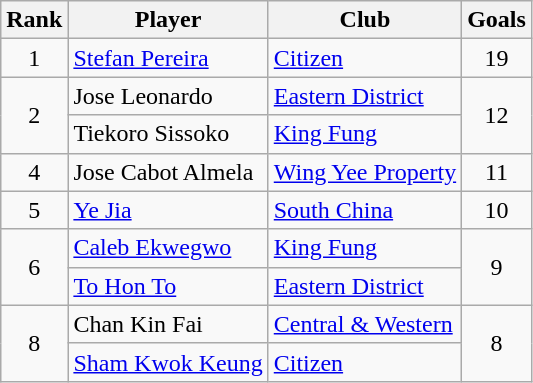<table class="wikitable" style="text-align:center">
<tr>
<th>Rank</th>
<th>Player</th>
<th>Club</th>
<th>Goals</th>
</tr>
<tr>
<td>1</td>
<td align=left> <a href='#'>Stefan Pereira</a></td>
<td align=left><a href='#'>Citizen</a></td>
<td>19</td>
</tr>
<tr>
<td rowspan=2>2</td>
<td align=left> Jose Leonardo</td>
<td align=left><a href='#'>Eastern District</a></td>
<td rowspan=2>12</td>
</tr>
<tr>
<td align=left> Tiekoro Sissoko</td>
<td align=left><a href='#'>King Fung</a></td>
</tr>
<tr>
<td>4</td>
<td align=left> Jose Cabot Almela</td>
<td align=left><a href='#'>Wing Yee Property</a></td>
<td>11</td>
</tr>
<tr>
<td>5</td>
<td align=left> <a href='#'>Ye Jia</a></td>
<td align=left><a href='#'>South China</a></td>
<td>10</td>
</tr>
<tr>
<td rowspan=2>6</td>
<td align=left> <a href='#'>Caleb Ekwegwo</a></td>
<td align=left><a href='#'>King Fung</a></td>
<td rowspan=2>9</td>
</tr>
<tr>
<td align=left> <a href='#'>To Hon To</a></td>
<td align=left><a href='#'>Eastern District</a></td>
</tr>
<tr>
<td rowspan=2>8</td>
<td align=left> Chan Kin Fai</td>
<td align=left><a href='#'>Central & Western</a></td>
<td rowspan=2>8</td>
</tr>
<tr>
<td align=left> <a href='#'>Sham Kwok Keung</a></td>
<td align=left><a href='#'>Citizen</a></td>
</tr>
</table>
